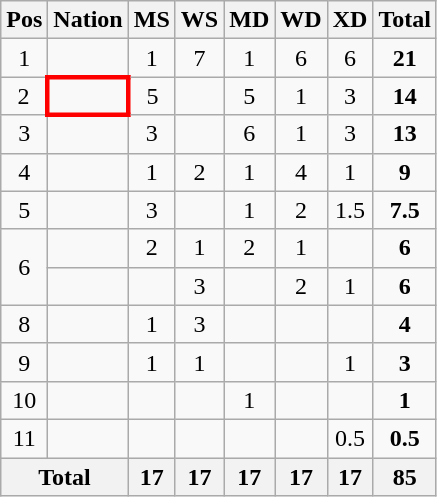<table class="wikitable" style="text-align:center">
<tr>
<th>Pos</th>
<th>Nation</th>
<th>MS</th>
<th>WS</th>
<th>MD</th>
<th>WD</th>
<th>XD</th>
<th>Total</th>
</tr>
<tr>
<td>1</td>
<td align=left></td>
<td>1</td>
<td>7</td>
<td>1</td>
<td>6</td>
<td>6</td>
<td><strong>21</strong></td>
</tr>
<tr>
<td>2</td>
<td align="left" style="border: 3px solid red"><strong></strong></td>
<td>5</td>
<td></td>
<td>5</td>
<td>1</td>
<td>3</td>
<td><strong>14</strong></td>
</tr>
<tr>
<td>3</td>
<td align="left"></td>
<td>3</td>
<td></td>
<td>6</td>
<td>1</td>
<td>3</td>
<td><strong>13</strong></td>
</tr>
<tr>
<td>4</td>
<td align=left></td>
<td>1</td>
<td>2</td>
<td>1</td>
<td>4</td>
<td>1</td>
<td><strong>9</strong></td>
</tr>
<tr>
<td>5</td>
<td align="left"></td>
<td>3</td>
<td></td>
<td>1</td>
<td>2</td>
<td>1.5</td>
<td><strong>7.5</strong></td>
</tr>
<tr>
<td rowspan="2">6</td>
<td align="left"></td>
<td>2</td>
<td>1</td>
<td>2</td>
<td>1</td>
<td></td>
<td><strong>6</strong></td>
</tr>
<tr>
<td align=left></td>
<td></td>
<td>3</td>
<td></td>
<td>2</td>
<td>1</td>
<td><strong>6</strong></td>
</tr>
<tr>
<td>8</td>
<td align="left"></td>
<td>1</td>
<td>3</td>
<td></td>
<td></td>
<td></td>
<td><strong>4</strong></td>
</tr>
<tr>
<td>9</td>
<td align=left></td>
<td>1</td>
<td>1</td>
<td></td>
<td></td>
<td>1</td>
<td><strong>3</strong></td>
</tr>
<tr>
<td>10</td>
<td align=left></td>
<td></td>
<td></td>
<td>1</td>
<td></td>
<td></td>
<td><strong>1</strong></td>
</tr>
<tr>
<td>11</td>
<td align=left></td>
<td></td>
<td></td>
<td></td>
<td></td>
<td>0.5</td>
<td><strong>0.5</strong></td>
</tr>
<tr>
<th colspan=2>Total</th>
<th>17</th>
<th>17</th>
<th>17</th>
<th>17</th>
<th>17</th>
<th>85</th>
</tr>
</table>
